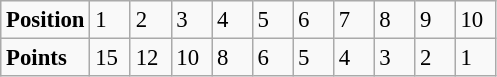<table class="wikitable" style="font-size: 95%;">
<tr>
<td><strong>Position</strong></td>
<td width=20>1</td>
<td width=20>2</td>
<td width=20>3</td>
<td width=20>4</td>
<td width=20>5</td>
<td width=20>6</td>
<td width=20>7</td>
<td width=20>8</td>
<td width=20>9</td>
<td width=20>10</td>
</tr>
<tr>
<td><strong>Points</strong></td>
<td>15</td>
<td>12</td>
<td>10</td>
<td>8</td>
<td>6</td>
<td>5</td>
<td>4</td>
<td>3</td>
<td>2</td>
<td>1</td>
</tr>
</table>
